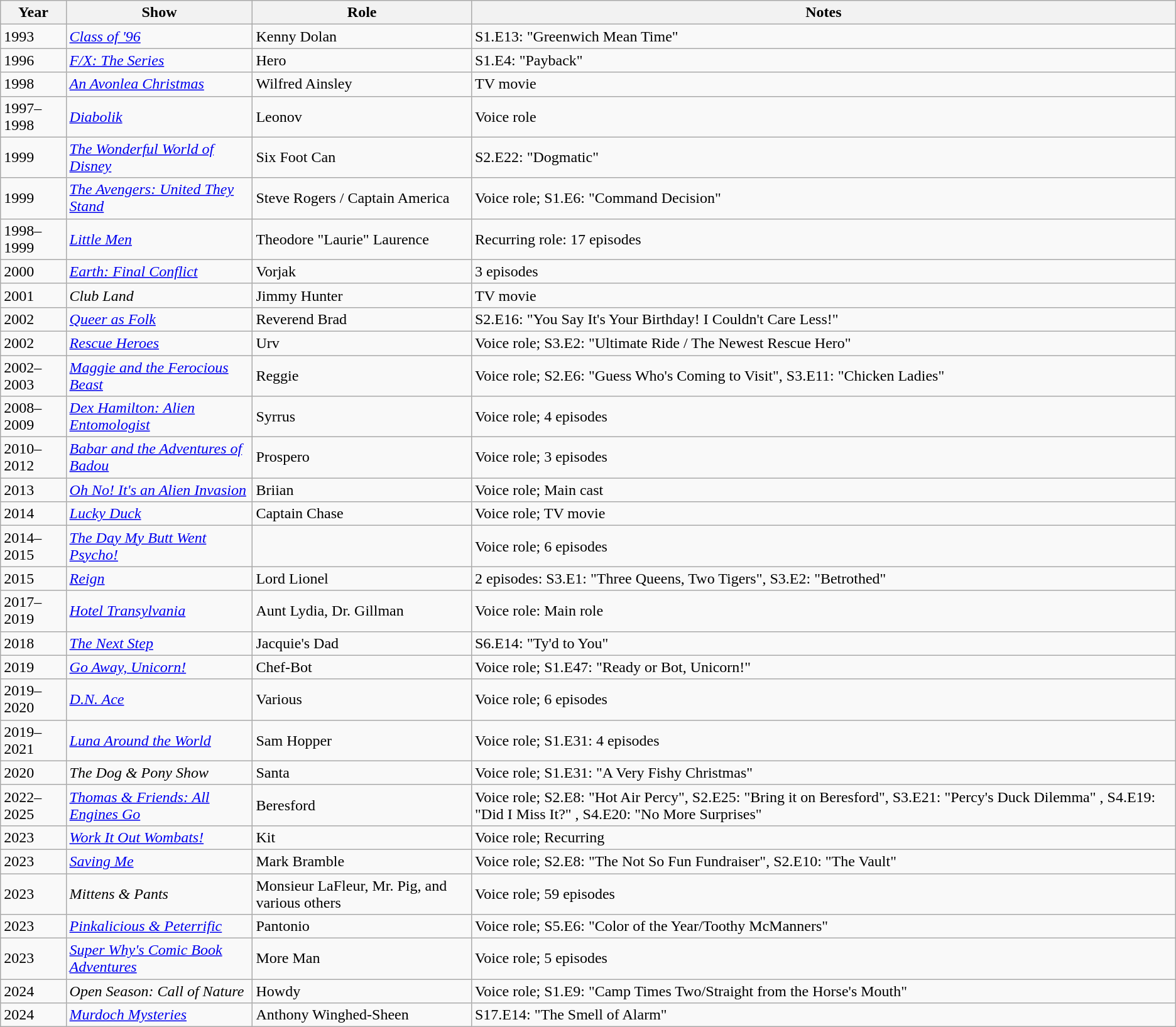<table class="wikitable sortable">
<tr>
<th>Year</th>
<th>Show</th>
<th>Role</th>
<th>Notes</th>
</tr>
<tr>
<td>1993</td>
<td><em><a href='#'>Class of '96</a></em></td>
<td>Kenny Dolan</td>
<td>S1.E13: "Greenwich Mean Time"</td>
</tr>
<tr>
<td>1996</td>
<td><em><a href='#'>F/X: The Series</a></em></td>
<td>Hero</td>
<td>S1.E4: "Payback"</td>
</tr>
<tr>
<td>1998</td>
<td><em><a href='#'>An Avonlea Christmas</a></em></td>
<td>Wilfred Ainsley</td>
<td>TV movie</td>
</tr>
<tr>
<td>1997–1998</td>
<td><em><a href='#'> Diabolik</a></em></td>
<td>Leonov</td>
<td>Voice role</td>
</tr>
<tr>
<td>1999</td>
<td data-sort-value="Wonderful World of Disney, The"><em><a href='#'>The Wonderful World of Disney</a></em></td>
<td>Six Foot Can</td>
<td>S2.E22: "Dogmatic"</td>
</tr>
<tr>
<td>1999</td>
<td data-sort-value="Avengers: United They Stand, The"><em><a href='#'>The Avengers: United They Stand</a></em></td>
<td>Steve Rogers / Captain America</td>
<td>Voice role; S1.E6: "Command Decision"</td>
</tr>
<tr>
<td>1998–1999</td>
<td><em><a href='#'> Little Men</a></em></td>
<td>Theodore "Laurie" Laurence</td>
<td>Recurring role: 17 episodes</td>
</tr>
<tr>
<td>2000</td>
<td><em><a href='#'>Earth: Final Conflict</a></em></td>
<td>Vorjak</td>
<td>3 episodes</td>
</tr>
<tr>
<td>2001</td>
<td><em>Club Land</em></td>
<td>Jimmy Hunter</td>
<td>TV movie</td>
</tr>
<tr>
<td>2002</td>
<td><em><a href='#'> Queer as Folk</a></em></td>
<td>Reverend Brad</td>
<td>S2.E16: "You Say It's Your Birthday! I Couldn't Care Less!"</td>
</tr>
<tr>
<td>2002</td>
<td><em><a href='#'> Rescue Heroes</a></em></td>
<td>Urv</td>
<td>Voice role; S3.E2: "Ultimate Ride / The Newest Rescue Hero"</td>
</tr>
<tr>
<td>2002–2003</td>
<td><em><a href='#'>Maggie and the Ferocious Beast</a></em></td>
<td>Reggie</td>
<td>Voice role; S2.E6: "Guess Who's Coming to Visit", S3.E11: "Chicken Ladies"</td>
</tr>
<tr>
<td>2008–2009</td>
<td><em><a href='#'>Dex Hamilton: Alien Entomologist</a></em></td>
<td>Syrrus</td>
<td>Voice role; 4 episodes</td>
</tr>
<tr>
<td>2010–2012</td>
<td><em><a href='#'>Babar and the Adventures of Badou</a></em></td>
<td>Prospero</td>
<td>Voice role; 3 episodes</td>
</tr>
<tr>
<td>2013</td>
<td><em><a href='#'>Oh No! It's an Alien Invasion</a></em></td>
<td>Briian</td>
<td>Voice role; Main cast</td>
</tr>
<tr>
<td>2014</td>
<td><em><a href='#'>Lucky Duck</a></em></td>
<td>Captain Chase</td>
<td>Voice role; TV movie</td>
</tr>
<tr>
<td>2014–2015</td>
<td data-sort-value="Day My Butt Went Psycho!, The"><em><a href='#'>The Day My Butt Went Psycho!</a></em></td>
<td></td>
<td>Voice role; 6 episodes</td>
</tr>
<tr>
<td>2015</td>
<td><em><a href='#'> Reign</a></em></td>
<td>Lord Lionel</td>
<td>2 episodes: S3.E1: "Three Queens, Two Tigers", S3.E2: "Betrothed"</td>
</tr>
<tr>
<td>2017–2019</td>
<td><em><a href='#'> Hotel Transylvania</a></em></td>
<td>Aunt Lydia, Dr. Gillman</td>
<td>Voice role: Main role</td>
</tr>
<tr>
<td>2018</td>
<td data-sort-value="Next Step, The"><em><a href='#'> The Next Step</a></em></td>
<td>Jacquie's Dad</td>
<td>S6.E14: "Ty'd to You"</td>
</tr>
<tr>
<td>2019</td>
<td><em><a href='#'>Go Away, Unicorn!</a></em></td>
<td>Chef-Bot</td>
<td>Voice role; S1.E47: "Ready or Bot, Unicorn!"</td>
</tr>
<tr>
<td>2019–2020</td>
<td><em><a href='#'>D.N. Ace</a></em></td>
<td>Various</td>
<td>Voice role; 6 episodes</td>
</tr>
<tr>
<td>2019–2021</td>
<td><em><a href='#'> Luna Around the World</a></em></td>
<td>Sam Hopper</td>
<td>Voice role; S1.E31: 4 episodes</td>
</tr>
<tr>
<td>2020</td>
<td data-sort-value="Dog & Pony Show, The"><em>The Dog & Pony Show</em></td>
<td>Santa</td>
<td>Voice role; S1.E31: "A Very Fishy Christmas"</td>
</tr>
<tr>
<td>2022–2025</td>
<td><em><a href='#'>Thomas & Friends: All Engines Go</a></em></td>
<td>Beresford</td>
<td>Voice role; S2.E8: "Hot Air Percy", S2.E25: "Bring it on Beresford", S3.E21: "Percy's Duck Dilemma" , S4.E19: "Did I Miss It?" , S4.E20: "No More Surprises"</td>
</tr>
<tr>
<td>2023</td>
<td><em><a href='#'>Work It Out Wombats!</a></em></td>
<td>Kit</td>
<td>Voice role; Recurring</td>
</tr>
<tr>
<td>2023</td>
<td><em><a href='#'> Saving Me</a></em></td>
<td>Mark Bramble</td>
<td>Voice role; S2.E8: "The Not So Fun Fundraiser", S2.E10: "The Vault"</td>
</tr>
<tr>
<td>2023</td>
<td><em>Mittens & Pants</em></td>
<td>Monsieur LaFleur, Mr. Pig, and various others</td>
<td>Voice role; 59 episodes</td>
</tr>
<tr>
<td>2023</td>
<td><em><a href='#'>Pinkalicious & Peterrific</a></em></td>
<td>Pantonio</td>
<td>Voice role; S5.E6: "Color of the Year/Toothy McManners"</td>
</tr>
<tr>
<td>2023</td>
<td><em><a href='#'> Super Why's Comic Book Adventures</a></em></td>
<td>More Man</td>
<td>Voice role; 5 episodes</td>
</tr>
<tr>
<td>2024</td>
<td><em>Open Season: Call of Nature</em></td>
<td>Howdy</td>
<td>Voice role; S1.E9: "Camp Times Two/Straight from the Horse's Mouth"</td>
</tr>
<tr>
<td>2024</td>
<td><em><a href='#'>Murdoch Mysteries</a></em></td>
<td>Anthony Winghed-Sheen</td>
<td>S17.E14: "The Smell of Alarm"</td>
</tr>
</table>
